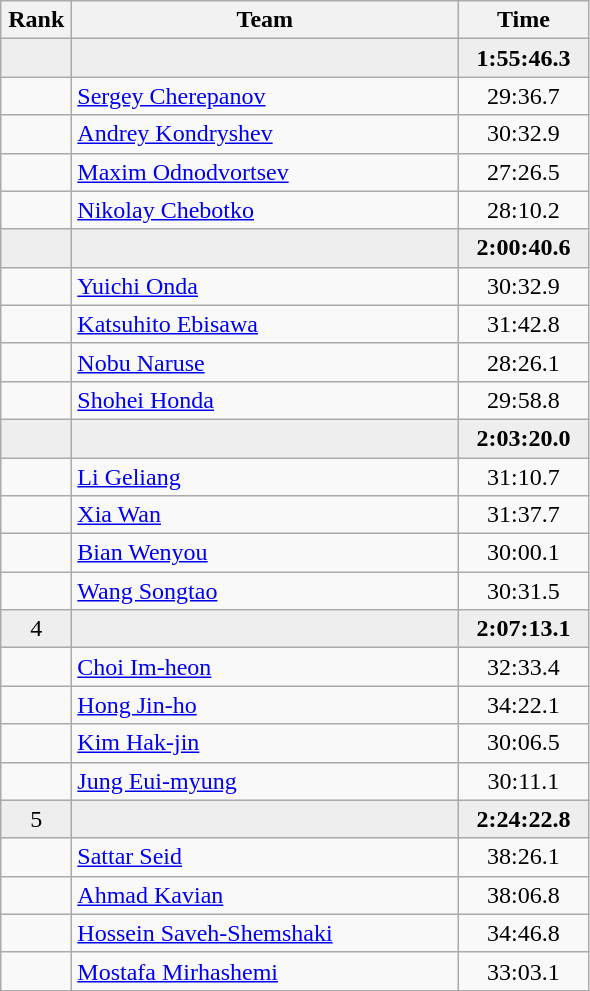<table class=wikitable style="text-align:center">
<tr>
<th width=40>Rank</th>
<th width=250>Team</th>
<th width=80>Time</th>
</tr>
<tr bgcolor=eeeeee>
<td></td>
<td align=left></td>
<td><strong>1:55:46.3</strong></td>
</tr>
<tr>
<td></td>
<td align=left><a href='#'>Sergey Cherepanov</a></td>
<td>29:36.7</td>
</tr>
<tr>
<td></td>
<td align=left><a href='#'>Andrey Kondryshev</a></td>
<td>30:32.9</td>
</tr>
<tr>
<td></td>
<td align=left><a href='#'>Maxim Odnodvortsev</a></td>
<td>27:26.5</td>
</tr>
<tr>
<td></td>
<td align=left><a href='#'>Nikolay Chebotko</a></td>
<td>28:10.2</td>
</tr>
<tr bgcolor=eeeeee>
<td></td>
<td align=left></td>
<td><strong>2:00:40.6</strong></td>
</tr>
<tr>
<td></td>
<td align=left><a href='#'>Yuichi Onda</a></td>
<td>30:32.9</td>
</tr>
<tr>
<td></td>
<td align=left><a href='#'>Katsuhito Ebisawa</a></td>
<td>31:42.8</td>
</tr>
<tr>
<td></td>
<td align=left><a href='#'>Nobu Naruse</a></td>
<td>28:26.1</td>
</tr>
<tr>
<td></td>
<td align=left><a href='#'>Shohei Honda</a></td>
<td>29:58.8</td>
</tr>
<tr bgcolor=eeeeee>
<td></td>
<td align=left></td>
<td><strong>2:03:20.0</strong></td>
</tr>
<tr>
<td></td>
<td align=left><a href='#'>Li Geliang</a></td>
<td>31:10.7</td>
</tr>
<tr>
<td></td>
<td align=left><a href='#'>Xia Wan</a></td>
<td>31:37.7</td>
</tr>
<tr>
<td></td>
<td align=left><a href='#'>Bian Wenyou</a></td>
<td>30:00.1</td>
</tr>
<tr>
<td></td>
<td align=left><a href='#'>Wang Songtao</a></td>
<td>30:31.5</td>
</tr>
<tr bgcolor=eeeeee>
<td>4</td>
<td align=left></td>
<td><strong>2:07:13.1</strong></td>
</tr>
<tr>
<td></td>
<td align=left><a href='#'>Choi Im-heon</a></td>
<td>32:33.4</td>
</tr>
<tr>
<td></td>
<td align=left><a href='#'>Hong Jin-ho</a></td>
<td>34:22.1</td>
</tr>
<tr>
<td></td>
<td align=left><a href='#'>Kim Hak-jin</a></td>
<td>30:06.5</td>
</tr>
<tr>
<td></td>
<td align=left><a href='#'>Jung Eui-myung</a></td>
<td>30:11.1</td>
</tr>
<tr bgcolor=eeeeee>
<td>5</td>
<td align=left></td>
<td><strong>2:24:22.8</strong></td>
</tr>
<tr>
<td></td>
<td align=left><a href='#'>Sattar Seid</a></td>
<td>38:26.1</td>
</tr>
<tr>
<td></td>
<td align=left><a href='#'>Ahmad Kavian</a></td>
<td>38:06.8</td>
</tr>
<tr>
<td></td>
<td align=left><a href='#'>Hossein Saveh-Shemshaki</a></td>
<td>34:46.8</td>
</tr>
<tr>
<td></td>
<td align=left><a href='#'>Mostafa Mirhashemi</a></td>
<td>33:03.1</td>
</tr>
</table>
